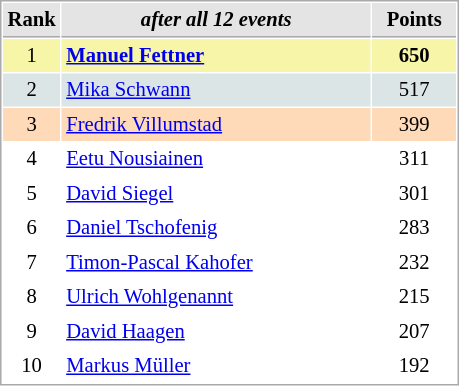<table cellspacing="1" cellpadding="3" style="border:1px solid #AAAAAA;font-size:86%">
<tr style="background-color: #E4E4E4;">
<th style="border-bottom:1px solid #AAAAAA; width: 10px;">Rank</th>
<th style="border-bottom:1px solid #AAAAAA; width: 200px;"><em>after all 12 events </em></th>
<th style="border-bottom:1px solid #AAAAAA; width: 50px;">Points</th>
</tr>
<tr style="background:#f7f6a8;">
<td align=center>1</td>
<td> <strong><a href='#'>Manuel Fettner</a></strong></td>
<td align=center><strong>650</strong></td>
</tr>
<tr style="background:#dce5e5;">
<td align=center>2</td>
<td> <a href='#'>Mika Schwann</a></td>
<td align=center>517</td>
</tr>
<tr style="background:#ffdab9;">
<td align=center>3</td>
<td> <a href='#'>Fredrik Villumstad</a></td>
<td align=center>399</td>
</tr>
<tr>
<td align=center>4</td>
<td> <a href='#'>Eetu Nousiainen</a></td>
<td align=center>311</td>
</tr>
<tr>
<td align=center>5</td>
<td> <a href='#'>David Siegel</a></td>
<td align=center>301</td>
</tr>
<tr>
<td align=center>6</td>
<td> <a href='#'>Daniel Tschofenig</a></td>
<td align=center>283</td>
</tr>
<tr>
<td align=center>7</td>
<td> <a href='#'>Timon-Pascal Kahofer</a></td>
<td align=center>232</td>
</tr>
<tr>
<td align=center>8</td>
<td> <a href='#'>Ulrich Wohlgenannt</a></td>
<td align=center>215</td>
</tr>
<tr>
<td align=center>9</td>
<td> <a href='#'>David Haagen</a></td>
<td align=center>207</td>
</tr>
<tr>
<td align=center>10</td>
<td> <a href='#'>Markus Müller</a></td>
<td align=center>192</td>
</tr>
</table>
